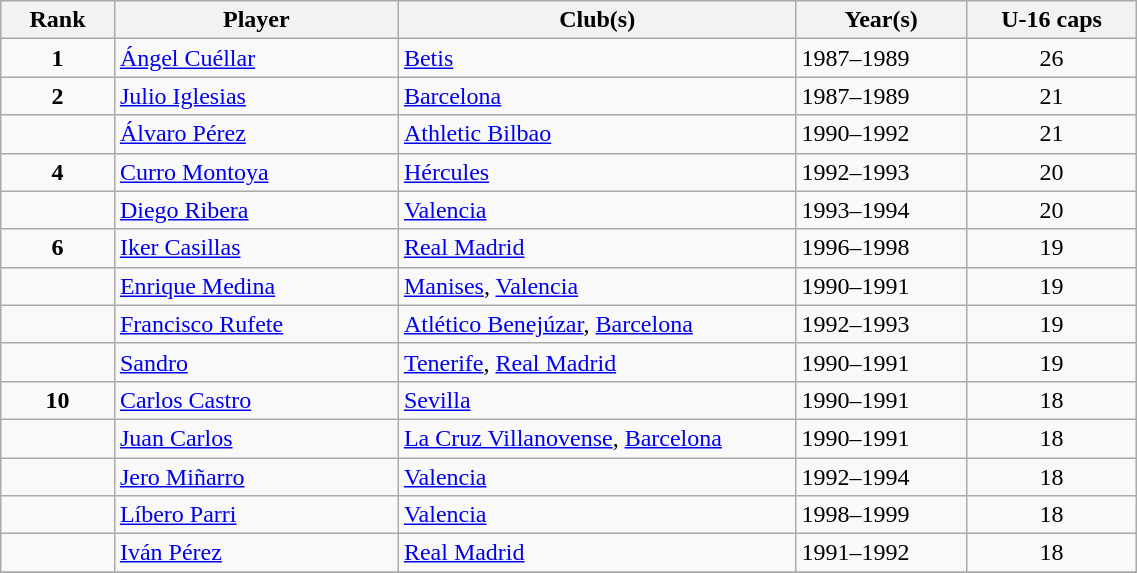<table class="wikitable" width=60%>
<tr>
<th width = 10%>Rank</th>
<th width = 25%>Player</th>
<th width = 35%>Club(s)</th>
<th width = 15%>Year(s)</th>
<th width = 15%>U-16 caps</th>
</tr>
<tr>
<td align=center><strong>1</strong></td>
<td><a href='#'>Ángel Cuéllar</a></td>
<td><a href='#'>Betis</a></td>
<td>1987–1989</td>
<td align=center>26</td>
</tr>
<tr>
<td align=center><strong>2</strong></td>
<td><a href='#'>Julio Iglesias</a></td>
<td><a href='#'>Barcelona</a></td>
<td>1987–1989</td>
<td align=center>21</td>
</tr>
<tr>
<td align=center> </td>
<td><a href='#'>Álvaro Pérez</a></td>
<td><a href='#'>Athletic Bilbao</a></td>
<td>1990–1992</td>
<td align=center>21</td>
</tr>
<tr>
<td align=center><strong>4</strong></td>
<td><a href='#'>Curro Montoya</a></td>
<td><a href='#'>Hércules</a></td>
<td>1992–1993</td>
<td align=center>20</td>
</tr>
<tr>
<td align=center> </td>
<td><a href='#'>Diego Ribera</a></td>
<td><a href='#'>Valencia</a></td>
<td>1993–1994</td>
<td align=center>20</td>
</tr>
<tr>
<td align=center><strong>6</strong></td>
<td><a href='#'>Iker Casillas</a></td>
<td><a href='#'>Real Madrid</a></td>
<td>1996–1998</td>
<td align=center>19</td>
</tr>
<tr>
<td align=center> </td>
<td><a href='#'>Enrique Medina</a></td>
<td><a href='#'>Manises</a>, <a href='#'>Valencia</a></td>
<td>1990–1991</td>
<td align=center>19</td>
</tr>
<tr>
<td align=center> </td>
<td><a href='#'>Francisco Rufete</a></td>
<td><a href='#'>Atlético Benejúzar</a>, <a href='#'>Barcelona</a></td>
<td>1992–1993</td>
<td align=center>19</td>
</tr>
<tr>
<td align=center> </td>
<td><a href='#'>Sandro</a></td>
<td><a href='#'>Tenerife</a>, <a href='#'>Real Madrid</a></td>
<td>1990–1991</td>
<td align=center>19</td>
</tr>
<tr>
<td align=center><strong>10</strong></td>
<td><a href='#'>Carlos Castro</a></td>
<td><a href='#'>Sevilla</a></td>
<td>1990–1991</td>
<td align=center>18</td>
</tr>
<tr>
<td align=center> </td>
<td><a href='#'>Juan Carlos</a></td>
<td><a href='#'>La Cruz Villanovense</a>, <a href='#'>Barcelona</a></td>
<td>1990–1991</td>
<td align=center>18</td>
</tr>
<tr>
<td align=center> </td>
<td><a href='#'>Jero Miñarro</a></td>
<td><a href='#'>Valencia</a></td>
<td>1992–1994</td>
<td align=center>18</td>
</tr>
<tr>
<td align=center> </td>
<td><a href='#'>Líbero Parri</a></td>
<td><a href='#'>Valencia</a></td>
<td>1998–1999</td>
<td align=center>18</td>
</tr>
<tr>
<td align=center> </td>
<td><a href='#'>Iván Pérez</a></td>
<td><a href='#'>Real Madrid</a></td>
<td>1991–1992</td>
<td align=center>18</td>
</tr>
<tr>
</tr>
</table>
